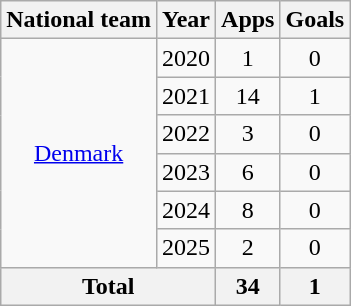<table class="wikitable" style="text-align:center">
<tr>
<th>National team</th>
<th>Year</th>
<th>Apps</th>
<th>Goals</th>
</tr>
<tr>
<td rowspan="6"><a href='#'>Denmark</a></td>
<td>2020</td>
<td>1</td>
<td>0</td>
</tr>
<tr>
<td>2021</td>
<td>14</td>
<td>1</td>
</tr>
<tr>
<td>2022</td>
<td>3</td>
<td>0</td>
</tr>
<tr>
<td>2023</td>
<td>6</td>
<td>0</td>
</tr>
<tr>
<td>2024</td>
<td>8</td>
<td>0</td>
</tr>
<tr>
<td>2025</td>
<td>2</td>
<td>0</td>
</tr>
<tr>
<th colspan="2">Total</th>
<th>34</th>
<th>1</th>
</tr>
</table>
